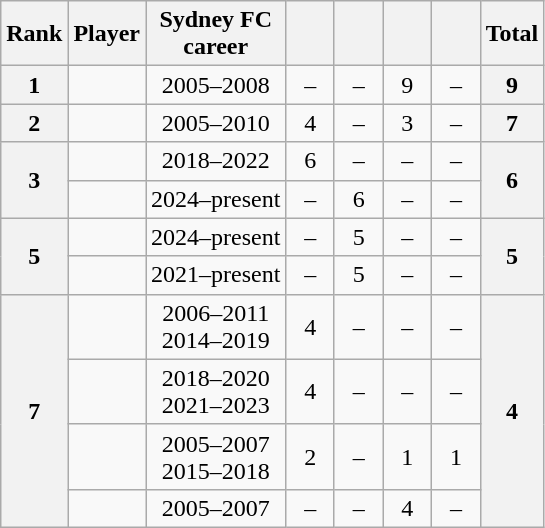<table class="wikitable sortable" style="text-align:center;">
<tr>
<th>Rank</th>
<th>Player</th>
<th>Sydney FC <br>career</th>
<th width=25px></th>
<th width=25px></th>
<th width=25px></th>
<th width=25px></th>
<th width=25px>Total</th>
</tr>
<tr>
<th rowspan=1>1</th>
<td align=left> </td>
<td>2005–2008</td>
<td>–</td>
<td>–</td>
<td>9</td>
<td>–</td>
<th>9</th>
</tr>
<tr>
<th>2</th>
<td style=text-align:left> </td>
<td>2005–2010</td>
<td>4</td>
<td>–</td>
<td>3</td>
<td>–</td>
<th>7</th>
</tr>
<tr>
<th rowspan="2">3</th>
<td style="text-align:left;"> </td>
<td>2018–2022</td>
<td>6</td>
<td>–</td>
<td>–</td>
<td>–</td>
<th rowspan="2">6</th>
</tr>
<tr>
<td style="text-align:left;"> <strong></strong></td>
<td>2024–present</td>
<td>–</td>
<td>6</td>
<td>–</td>
<td>–</td>
</tr>
<tr>
<th rowspan="2">5</th>
<td style="text-align:left"> <strong></strong></td>
<td>2024–present</td>
<td>–</td>
<td>5</td>
<td>–</td>
<td>–</td>
<th rowspan="2">5</th>
</tr>
<tr>
<td style="text-align:left;"> <strong></strong></td>
<td>2021–present</td>
<td>–</td>
<td>5</td>
<td>–</td>
<td>–</td>
</tr>
<tr>
<th rowspan=4>7</th>
<td style="text-align:left;"> </td>
<td>2006–2011<br>2014–2019</td>
<td>4</td>
<td>–</td>
<td>–</td>
<td>–</td>
<th rowspan="4">4</th>
</tr>
<tr>
<td style=text-align:left> </td>
<td>2018–2020<br>2021–2023</td>
<td>4</td>
<td>–</td>
<td>–</td>
<td>–</td>
</tr>
<tr>
<td style=text-align:left> </td>
<td>2005–2007 <br>2015–2018</td>
<td>2</td>
<td>–</td>
<td>1</td>
<td>1</td>
</tr>
<tr>
<td style="text-align:left;"> </td>
<td>2005–2007</td>
<td>–</td>
<td>–</td>
<td>4</td>
<td>–</td>
</tr>
</table>
